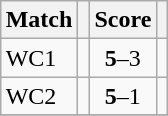<table class="wikitable" style="font-size: 100%; margin: 1em auto 1em auto;">
<tr>
<th>Match</th>
<th></th>
<th>Score</th>
<th></th>
</tr>
<tr>
<td>WC1</td>
<td><strong></strong></td>
<td align="center"><strong>5</strong>–3</td>
<td></td>
</tr>
<tr>
<td>WC2</td>
<td><strong></strong></td>
<td align="center"><strong>5</strong>–1</td>
<td></td>
</tr>
<tr>
</tr>
</table>
